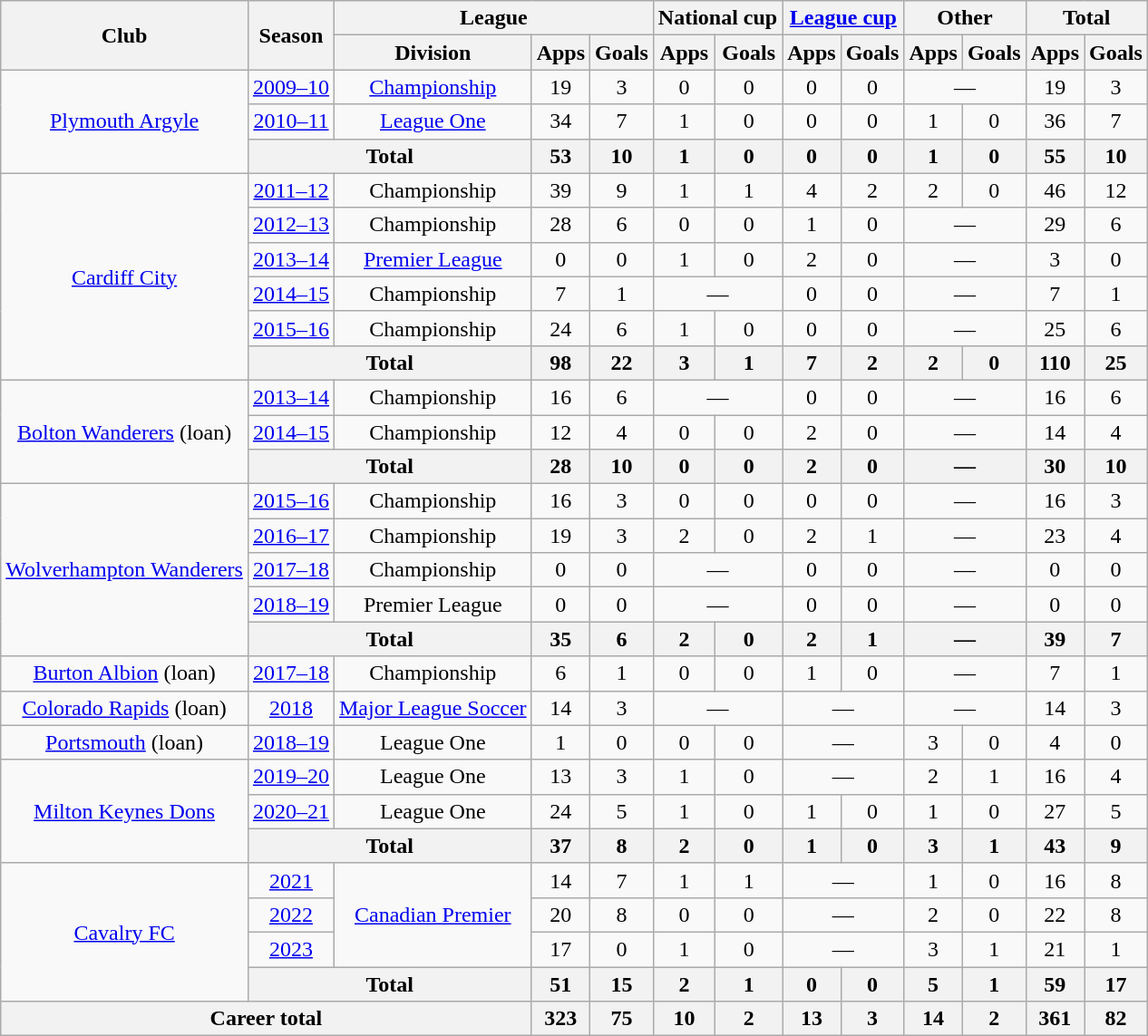<table class="wikitable" style="text-align: center">
<tr>
<th rowspan="2">Club</th>
<th rowspan="2">Season</th>
<th colspan="3">League</th>
<th colspan="2">National cup</th>
<th colspan="2"><a href='#'>League cup</a></th>
<th colspan="2">Other</th>
<th colspan="2">Total</th>
</tr>
<tr>
<th>Division</th>
<th>Apps</th>
<th>Goals</th>
<th>Apps</th>
<th>Goals</th>
<th>Apps</th>
<th>Goals</th>
<th>Apps</th>
<th>Goals</th>
<th>Apps</th>
<th>Goals</th>
</tr>
<tr>
<td rowspan="3"><a href='#'>Plymouth Argyle</a></td>
<td><a href='#'>2009–10</a></td>
<td><a href='#'>Championship</a></td>
<td>19</td>
<td>3</td>
<td>0</td>
<td>0</td>
<td>0</td>
<td>0</td>
<td colspan="2">—</td>
<td>19</td>
<td>3</td>
</tr>
<tr>
<td><a href='#'>2010–11</a></td>
<td><a href='#'>League One</a></td>
<td>34</td>
<td>7</td>
<td>1</td>
<td>0</td>
<td>0</td>
<td>0</td>
<td>1</td>
<td>0</td>
<td>36</td>
<td>7</td>
</tr>
<tr>
<th colspan="2">Total</th>
<th>53</th>
<th>10</th>
<th>1</th>
<th>0</th>
<th>0</th>
<th>0</th>
<th>1</th>
<th>0</th>
<th>55</th>
<th>10</th>
</tr>
<tr>
<td rowspan="6"><a href='#'>Cardiff City</a></td>
<td><a href='#'>2011–12</a></td>
<td>Championship</td>
<td>39</td>
<td>9</td>
<td>1</td>
<td>1</td>
<td>4</td>
<td>2</td>
<td>2</td>
<td>0</td>
<td>46</td>
<td>12</td>
</tr>
<tr>
<td><a href='#'>2012–13</a></td>
<td>Championship</td>
<td>28</td>
<td>6</td>
<td>0</td>
<td>0</td>
<td>1</td>
<td>0</td>
<td colspan="2">—</td>
<td>29</td>
<td>6</td>
</tr>
<tr>
<td><a href='#'>2013–14</a></td>
<td><a href='#'>Premier League</a></td>
<td>0</td>
<td>0</td>
<td>1</td>
<td>0</td>
<td>2</td>
<td>0</td>
<td colspan="2">—</td>
<td>3</td>
<td>0</td>
</tr>
<tr>
<td><a href='#'>2014–15</a></td>
<td>Championship</td>
<td>7</td>
<td>1</td>
<td colspan="2">—</td>
<td>0</td>
<td>0</td>
<td colspan="2">—</td>
<td>7</td>
<td>1</td>
</tr>
<tr>
<td><a href='#'>2015–16</a></td>
<td>Championship</td>
<td>24</td>
<td>6</td>
<td>1</td>
<td>0</td>
<td>0</td>
<td>0</td>
<td colspan="2">—</td>
<td>25</td>
<td>6</td>
</tr>
<tr>
<th colspan="2">Total</th>
<th>98</th>
<th>22</th>
<th>3</th>
<th>1</th>
<th>7</th>
<th>2</th>
<th>2</th>
<th>0</th>
<th>110</th>
<th>25</th>
</tr>
<tr>
<td rowspan="3"><a href='#'>Bolton Wanderers</a> (loan)</td>
<td><a href='#'>2013–14</a></td>
<td>Championship</td>
<td>16</td>
<td>6</td>
<td colspan="2">—</td>
<td>0</td>
<td>0</td>
<td colspan="2">—</td>
<td>16</td>
<td>6</td>
</tr>
<tr>
<td><a href='#'>2014–15</a></td>
<td>Championship</td>
<td>12</td>
<td>4</td>
<td>0</td>
<td>0</td>
<td>2</td>
<td>0</td>
<td colspan="2">—</td>
<td>14</td>
<td>4</td>
</tr>
<tr>
<th colspan="2">Total</th>
<th>28</th>
<th>10</th>
<th>0</th>
<th>0</th>
<th>2</th>
<th>0</th>
<th colspan="2">—</th>
<th>30</th>
<th>10</th>
</tr>
<tr>
<td rowspan="5"><a href='#'>Wolverhampton Wanderers</a></td>
<td><a href='#'>2015–16</a></td>
<td>Championship</td>
<td>16</td>
<td>3</td>
<td>0</td>
<td>0</td>
<td>0</td>
<td>0</td>
<td colspan="2">—</td>
<td>16</td>
<td>3</td>
</tr>
<tr>
<td><a href='#'>2016–17</a></td>
<td>Championship</td>
<td>19</td>
<td>3</td>
<td>2</td>
<td>0</td>
<td>2</td>
<td>1</td>
<td colspan="2">—</td>
<td>23</td>
<td>4</td>
</tr>
<tr>
<td><a href='#'>2017–18</a></td>
<td>Championship</td>
<td>0</td>
<td>0</td>
<td colspan="2">—</td>
<td>0</td>
<td>0</td>
<td colspan="2">—</td>
<td>0</td>
<td>0</td>
</tr>
<tr>
<td><a href='#'>2018–19</a></td>
<td>Premier League</td>
<td>0</td>
<td>0</td>
<td colspan="2">—</td>
<td>0</td>
<td>0</td>
<td colspan="2">—</td>
<td>0</td>
<td>0</td>
</tr>
<tr>
<th colspan="2">Total</th>
<th>35</th>
<th>6</th>
<th>2</th>
<th>0</th>
<th>2</th>
<th>1</th>
<th colspan="2">—</th>
<th>39</th>
<th>7</th>
</tr>
<tr>
<td><a href='#'>Burton Albion</a> (loan)</td>
<td><a href='#'>2017–18</a></td>
<td>Championship</td>
<td>6</td>
<td>1</td>
<td>0</td>
<td>0</td>
<td>1</td>
<td>0</td>
<td colspan="2">—</td>
<td>7</td>
<td>1</td>
</tr>
<tr>
<td><a href='#'>Colorado Rapids</a> (loan)</td>
<td><a href='#'>2018</a></td>
<td><a href='#'>Major League Soccer</a></td>
<td>14</td>
<td>3</td>
<td colspan="2">—</td>
<td colspan="2">—</td>
<td colspan="2">—</td>
<td>14</td>
<td>3</td>
</tr>
<tr>
<td><a href='#'>Portsmouth</a> (loan)</td>
<td><a href='#'>2018–19</a></td>
<td>League One</td>
<td>1</td>
<td>0</td>
<td>0</td>
<td>0</td>
<td colspan="2">—</td>
<td>3</td>
<td>0</td>
<td>4</td>
<td>0</td>
</tr>
<tr>
<td rowspan="3"><a href='#'>Milton Keynes Dons</a></td>
<td><a href='#'>2019–20</a></td>
<td>League One</td>
<td>13</td>
<td>3</td>
<td>1</td>
<td>0</td>
<td colspan="2">—</td>
<td>2</td>
<td>1</td>
<td>16</td>
<td>4</td>
</tr>
<tr>
<td><a href='#'>2020–21</a></td>
<td>League One</td>
<td>24</td>
<td>5</td>
<td>1</td>
<td>0</td>
<td>1</td>
<td>0</td>
<td>1</td>
<td>0</td>
<td>27</td>
<td>5</td>
</tr>
<tr>
<th colspan="2">Total</th>
<th>37</th>
<th>8</th>
<th>2</th>
<th>0</th>
<th>1</th>
<th>0</th>
<th>3</th>
<th>1</th>
<th>43</th>
<th>9</th>
</tr>
<tr>
<td rowspan="4"><a href='#'>Cavalry FC</a></td>
<td><a href='#'>2021</a></td>
<td rowspan="3"><a href='#'>Canadian Premier</a></td>
<td>14</td>
<td>7</td>
<td>1</td>
<td>1</td>
<td colspan="2">—</td>
<td>1</td>
<td>0</td>
<td>16</td>
<td>8</td>
</tr>
<tr>
<td><a href='#'>2022</a></td>
<td>20</td>
<td>8</td>
<td>0</td>
<td>0</td>
<td colspan="2">—</td>
<td>2</td>
<td>0</td>
<td>22</td>
<td>8</td>
</tr>
<tr>
<td><a href='#'>2023</a></td>
<td>17</td>
<td>0</td>
<td>1</td>
<td>0</td>
<td colspan="2">—</td>
<td>3</td>
<td>1</td>
<td>21</td>
<td>1</td>
</tr>
<tr>
<th colspan="2">Total</th>
<th>51</th>
<th>15</th>
<th>2</th>
<th>1</th>
<th>0</th>
<th>0</th>
<th>5</th>
<th>1</th>
<th>59</th>
<th>17</th>
</tr>
<tr>
<th colspan="3">Career total</th>
<th>323</th>
<th>75</th>
<th>10</th>
<th>2</th>
<th>13</th>
<th>3</th>
<th>14</th>
<th>2</th>
<th>361</th>
<th>82</th>
</tr>
</table>
